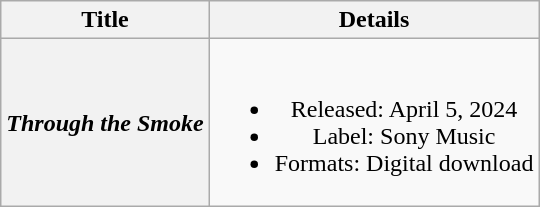<table class="wikitable plainrowheaders" style="text-align:center">
<tr>
<th scope="col">Title</th>
<th scope="col">Details</th>
</tr>
<tr>
<th scope="row"><em>Through the Smoke</em></th>
<td><br><ul><li>Released: April 5, 2024</li><li>Label: Sony Music</li><li>Formats: Digital download</li></ul></td>
</tr>
</table>
